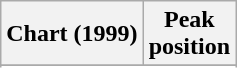<table class="wikitable plainrowheaders sortable">
<tr>
<th scope="col">Chart (1999)</th>
<th scope="col">Peak<br>position</th>
</tr>
<tr>
</tr>
<tr>
</tr>
</table>
